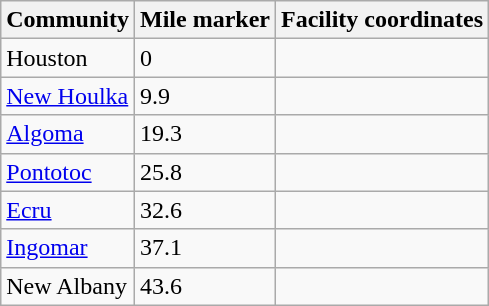<table class="wikitable">
<tr>
<th>Community</th>
<th>Mile marker</th>
<th>Facility coordinates</th>
</tr>
<tr>
<td>Houston</td>
<td>0</td>
<td></td>
</tr>
<tr>
<td><a href='#'>New Houlka</a></td>
<td>9.9</td>
<td></td>
</tr>
<tr>
<td><a href='#'>Algoma</a></td>
<td>19.3</td>
<td></td>
</tr>
<tr>
<td><a href='#'>Pontotoc</a></td>
<td>25.8</td>
<td></td>
</tr>
<tr>
<td><a href='#'>Ecru</a></td>
<td>32.6</td>
<td></td>
</tr>
<tr>
<td><a href='#'>Ingomar</a></td>
<td>37.1</td>
<td></td>
</tr>
<tr>
<td>New Albany</td>
<td>43.6</td>
<td></td>
</tr>
</table>
